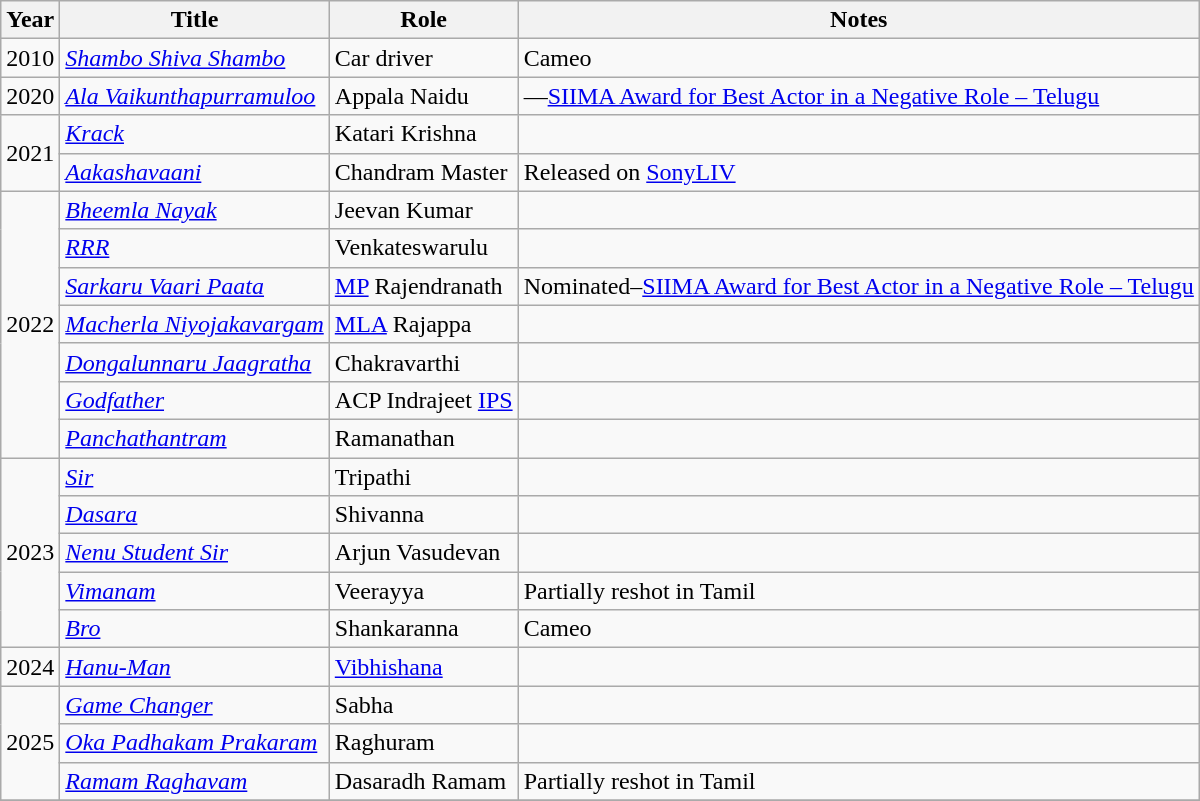<table class="wikitable sortable">
<tr>
<th scope="col">Year</th>
<th scope="col">Title</th>
<th scope="col">Role</th>
<th class="unsortable" scope="col">Notes</th>
</tr>
<tr>
<td rowspan="1">2010</td>
<td><em><a href='#'>Shambo Shiva Shambo</a></em></td>
<td>Car driver</td>
<td>Cameo</td>
</tr>
<tr>
<td>2020</td>
<td><em><a href='#'>Ala Vaikunthapurramuloo</a></em></td>
<td>Appala Naidu</td>
<td>—<a href='#'>SIIMA Award for Best Actor in a Negative Role – Telugu</a></td>
</tr>
<tr>
<td rowspan="2">2021</td>
<td><em><a href='#'>Krack</a></em></td>
<td>Katari Krishna</td>
<td></td>
</tr>
<tr>
<td><em><a href='#'>Aakashavaani</a></em></td>
<td>Chandram Master</td>
<td>Released on <a href='#'>SonyLIV</a></td>
</tr>
<tr>
<td rowspan="7">2022</td>
<td><em><a href='#'>Bheemla Nayak</a></em></td>
<td>Jeevan Kumar</td>
<td></td>
</tr>
<tr>
<td><em><a href='#'>RRR</a></em></td>
<td>Venkateswarulu</td>
<td></td>
</tr>
<tr>
<td><em><a href='#'>Sarkaru Vaari Paata</a></em></td>
<td><a href='#'>MP</a> Rajendranath</td>
<td>Nominated–<a href='#'>SIIMA Award for Best Actor in a Negative Role – Telugu</a></td>
</tr>
<tr>
<td><em><a href='#'>Macherla Niyojakavargam</a></em></td>
<td><a href='#'>MLA</a> Rajappa</td>
<td></td>
</tr>
<tr>
<td><em><a href='#'>Dongalunnaru Jaagratha</a></em></td>
<td>Chakravarthi</td>
<td></td>
</tr>
<tr>
<td><em><a href='#'>Godfather</a></em></td>
<td>ACP Indrajeet <a href='#'>IPS</a></td>
<td></td>
</tr>
<tr>
<td><em><a href='#'>Panchathantram</a></em></td>
<td>Ramanathan</td>
<td></td>
</tr>
<tr>
<td rowspan="5">2023</td>
<td><em><a href='#'>Sir</a></em></td>
<td>Tripathi</td>
<td></td>
</tr>
<tr>
<td><em><a href='#'>Dasara</a></em></td>
<td>Shivanna</td>
<td></td>
</tr>
<tr>
<td><em><a href='#'>Nenu Student Sir</a></em></td>
<td>Arjun Vasudevan</td>
<td></td>
</tr>
<tr>
<td><em><a href='#'>Vimanam</a></em></td>
<td>Veerayya</td>
<td>Partially reshot in Tamil</td>
</tr>
<tr>
<td><em><a href='#'>Bro</a></em></td>
<td>Shankaranna</td>
<td>Cameo</td>
</tr>
<tr>
<td rowspan=1>2024</td>
<td><em><a href='#'>Hanu-Man</a></em></td>
<td><a href='#'>Vibhishana</a></td>
<td></td>
</tr>
<tr>
<td rowspan="3">2025</td>
<td><a href='#'><em>Game Changer</em></a></td>
<td>Sabha</td>
<td></td>
</tr>
<tr>
<td><em><a href='#'>Oka Padhakam Prakaram</a></em></td>
<td>Raghuram</td>
<td></td>
</tr>
<tr>
<td><em><a href='#'>Ramam Raghavam</a></em></td>
<td>Dasaradh Ramam</td>
<td>Partially reshot in Tamil</td>
</tr>
<tr>
</tr>
</table>
